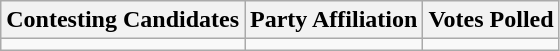<table class="wikitable sortable">
<tr>
<th>Contesting Candidates</th>
<th>Party Affiliation</th>
<th>Votes Polled</th>
</tr>
<tr>
<td></td>
<td></td>
<td></td>
</tr>
</table>
